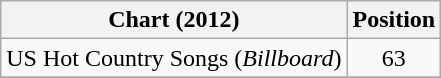<table class="wikitable sortable">
<tr>
<th scope="col">Chart (2012)</th>
<th scope="col">Position</th>
</tr>
<tr>
<td>US Hot Country Songs (<em>Billboard</em>)</td>
<td align="center">63</td>
</tr>
<tr>
</tr>
</table>
